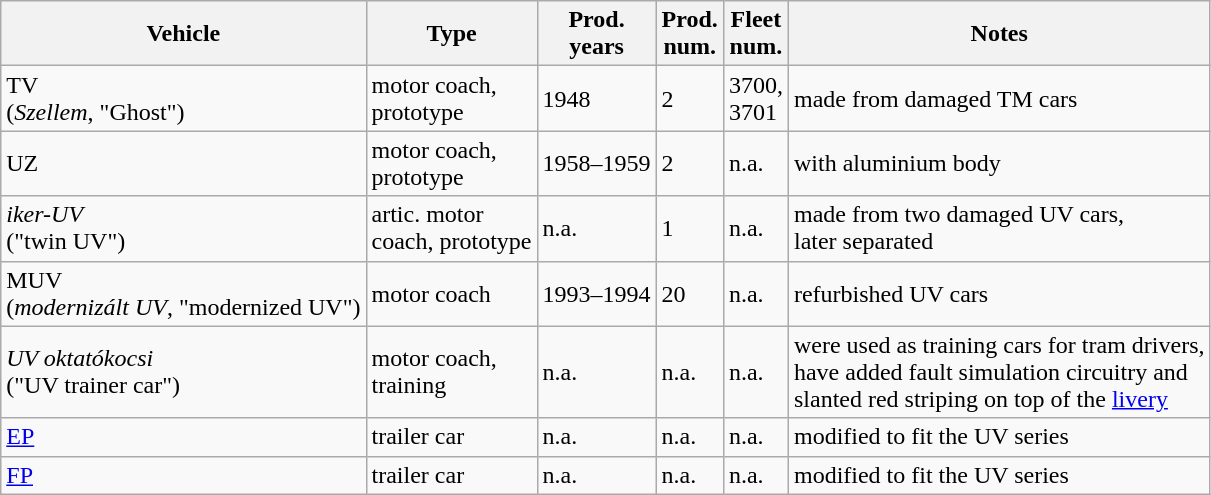<table class="wikitable">
<tr>
<th>Vehicle</th>
<th>Type</th>
<th>Prod.<br>years</th>
<th>Prod.<br>num.</th>
<th>Fleet<br>num.</th>
<th>Notes</th>
</tr>
<tr>
<td>TV<br>(<em>Szellem</em>, "Ghost")</td>
<td>motor coach,<br>prototype</td>
<td>1948</td>
<td>2</td>
<td>3700,<br>3701</td>
<td>made from damaged TM cars</td>
</tr>
<tr>
<td>UZ</td>
<td>motor coach,<br>prototype</td>
<td>1958–1959</td>
<td>2</td>
<td>n.a.</td>
<td>with aluminium body</td>
</tr>
<tr>
<td><em>iker-UV</em><br>("twin UV")</td>
<td>artic. motor<br>coach, prototype</td>
<td>n.a.</td>
<td>1</td>
<td>n.a.</td>
<td>made from two damaged UV cars,<br>later separated</td>
</tr>
<tr>
<td>MUV<br>(<em>modernizált UV</em>, "modernized UV")</td>
<td>motor coach</td>
<td>1993–1994</td>
<td>20</td>
<td>n.a.</td>
<td>refurbished UV cars</td>
</tr>
<tr>
<td><em>UV oktatókocsi</em><br>("UV trainer car")</td>
<td>motor coach,<br>training</td>
<td>n.a.</td>
<td>n.a.</td>
<td>n.a.</td>
<td>were used as training cars for tram drivers,<br>have added fault simulation circuitry and<br>slanted red striping on top of the <a href='#'>livery</a></td>
</tr>
<tr>
<td><a href='#'>EP</a></td>
<td>trailer car</td>
<td>n.a.</td>
<td>n.a.</td>
<td>n.a.</td>
<td>modified to fit the UV series</td>
</tr>
<tr>
<td><a href='#'>FP</a></td>
<td>trailer car</td>
<td>n.a.</td>
<td>n.a.</td>
<td>n.a.</td>
<td>modified to fit the UV series</td>
</tr>
</table>
